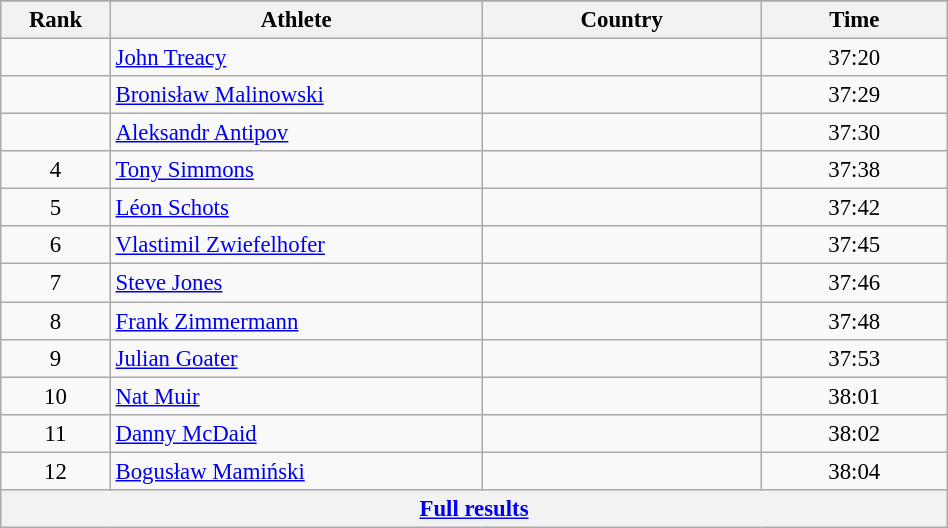<table class="wikitable sortable" style=" text-align:center; font-size:95%;" width="50%">
<tr>
</tr>
<tr>
<th width=5%>Rank</th>
<th width=20%>Athlete</th>
<th width=15%>Country</th>
<th width=10%>Time</th>
</tr>
<tr>
<td align=center></td>
<td align=left><a href='#'>John Treacy</a></td>
<td align=left></td>
<td>37:20</td>
</tr>
<tr>
<td align=center></td>
<td align=left><a href='#'>Bronisław Malinowski</a></td>
<td align=left></td>
<td>37:29</td>
</tr>
<tr>
<td align=center></td>
<td align=left><a href='#'>Aleksandr Antipov</a></td>
<td align=left></td>
<td>37:30</td>
</tr>
<tr>
<td align=center>4</td>
<td align=left><a href='#'>Tony Simmons</a></td>
<td align=left></td>
<td>37:38</td>
</tr>
<tr>
<td align=center>5</td>
<td align=left><a href='#'>Léon Schots</a></td>
<td align=left></td>
<td>37:42</td>
</tr>
<tr>
<td align=center>6</td>
<td align=left><a href='#'>Vlastimil Zwiefelhofer</a></td>
<td align=left></td>
<td>37:45</td>
</tr>
<tr>
<td align=center>7</td>
<td align=left><a href='#'>Steve Jones</a></td>
<td align=left></td>
<td>37:46</td>
</tr>
<tr>
<td align=center>8</td>
<td align=left><a href='#'>Frank Zimmermann</a></td>
<td align=left></td>
<td>37:48</td>
</tr>
<tr>
<td align=center>9</td>
<td align=left><a href='#'>Julian Goater</a></td>
<td align=left></td>
<td>37:53</td>
</tr>
<tr>
<td align=center>10</td>
<td align=left><a href='#'>Nat Muir</a></td>
<td align=left></td>
<td>38:01</td>
</tr>
<tr>
<td align=center>11</td>
<td align=left><a href='#'>Danny McDaid</a></td>
<td align=left></td>
<td>38:02</td>
</tr>
<tr>
<td align=center>12</td>
<td align=left><a href='#'>Bogusław Mamiński</a></td>
<td align=left></td>
<td>38:04</td>
</tr>
<tr class="sortbottom">
<th colspan=4 align=center><a href='#'>Full results</a></th>
</tr>
</table>
